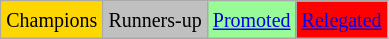<table class="wikitable">
<tr>
<td bgcolor=gold><small>Champions</small></td>
<td bgcolor=silver><small>Runners-up</small></td>
<td bgcolor=palegreen><small><a href='#'>Promoted</a></small></td>
<td bgcolor=red><small><a href='#'>Relegated</a></small></td>
</tr>
</table>
